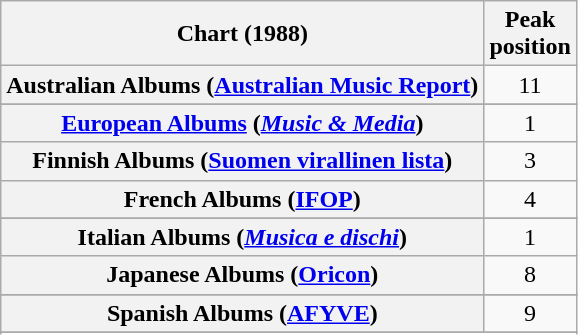<table class="wikitable sortable plainrowheaders" style="text-align:center">
<tr>
<th scope="col">Chart (1988)</th>
<th scope="col">Peak<br>position</th>
</tr>
<tr>
<th scope="row">Australian Albums (<a href='#'>Australian Music Report</a>)</th>
<td>11</td>
</tr>
<tr>
</tr>
<tr>
</tr>
<tr>
</tr>
<tr>
<th scope="row"><a href='#'>European Albums</a> (<em><a href='#'>Music & Media</a></em>)</th>
<td>1</td>
</tr>
<tr>
<th scope="row">Finnish Albums (<a href='#'>Suomen virallinen lista</a>)</th>
<td>3</td>
</tr>
<tr>
<th scope="row">French Albums (<a href='#'>IFOP</a>)</th>
<td>4</td>
</tr>
<tr>
</tr>
<tr>
<th scope="row">Italian Albums (<em><a href='#'>Musica e dischi</a></em>)</th>
<td>1</td>
</tr>
<tr>
<th scope="row">Japanese Albums (<a href='#'>Oricon</a>)</th>
<td>8</td>
</tr>
<tr>
</tr>
<tr>
</tr>
<tr>
<th scope="row">Spanish Albums (<a href='#'>AFYVE</a>)</th>
<td>9</td>
</tr>
<tr>
</tr>
<tr>
</tr>
<tr>
</tr>
<tr>
</tr>
<tr>
</tr>
<tr>
</tr>
</table>
